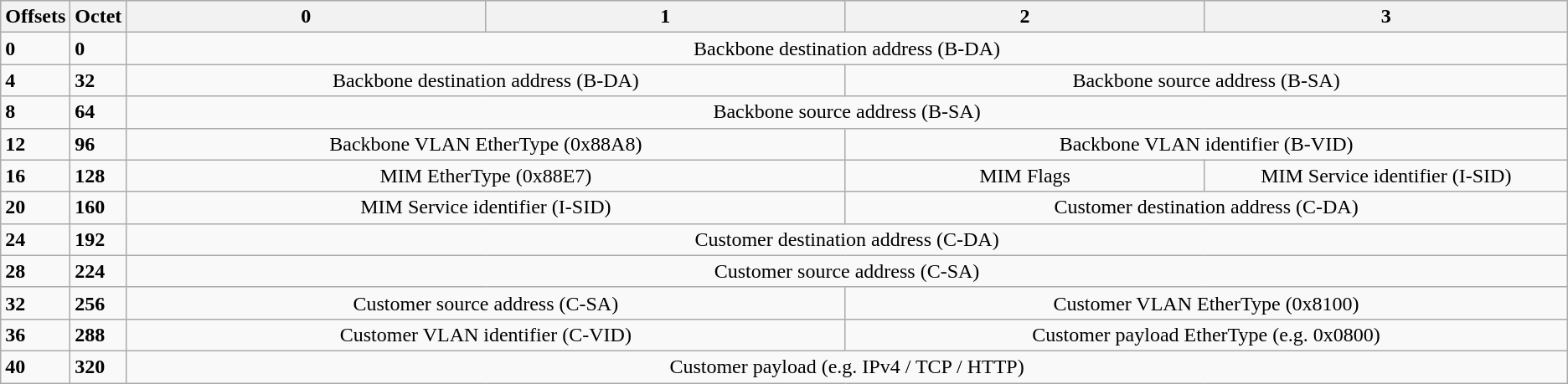<table class=wikitable>
<tr>
<th>Offsets</th>
<th>Octet</th>
<th style=width:25%>0</th>
<th style=width:25%>1</th>
<th style=width:25%>2</th>
<th style=width:25%>3</th>
</tr>
<tr>
<td><strong>0</strong></td>
<td><strong>0</strong></td>
<td colspan="4" style="text-align: center;">Backbone destination address (B-DA)</td>
</tr>
<tr>
<td><strong>4</strong></td>
<td><strong>32</strong></td>
<td colspan="2" style="text-align: center;">Backbone destination address (B-DA)</td>
<td colspan="2" style="text-align: center;">Backbone source address (B-SA)</td>
</tr>
<tr>
<td><strong>8</strong></td>
<td><strong>64</strong></td>
<td colspan="4" style="text-align: center;">Backbone source address (B-SA)</td>
</tr>
<tr>
<td><strong>12</strong></td>
<td><strong>96</strong></td>
<td colspan="2" style="text-align: center;">Backbone VLAN EtherType (0x88A8)</td>
<td colspan="2" style="text-align: center;">Backbone VLAN identifier (B-VID)</td>
</tr>
<tr>
<td><strong>16</strong></td>
<td><strong>128</strong></td>
<td colspan="2" style="text-align: center;">MIM EtherType (0x88E7)</td>
<td style="text-align: center;">MIM Flags</td>
<td style="text-align: center;">MIM Service identifier (I-SID)</td>
</tr>
<tr>
<td><strong>20</strong></td>
<td><strong>160</strong></td>
<td colspan="2" style="text-align: center;">MIM Service identifier (I-SID)</td>
<td colspan="2" style="text-align: center;">Customer destination address (C-DA)</td>
</tr>
<tr>
<td><strong>24</strong></td>
<td><strong>192</strong></td>
<td colspan="4" style="text-align: center;">Customer destination address (C-DA)</td>
</tr>
<tr>
<td><strong>28</strong></td>
<td><strong>224</strong></td>
<td colspan="4" style="text-align: center;">Customer source address (C-SA)</td>
</tr>
<tr>
<td><strong>32</strong></td>
<td><strong>256</strong></td>
<td colspan="2" style="text-align: center;">Customer source address (C-SA)</td>
<td colspan="2" style="text-align: center;">Customer VLAN EtherType (0x8100)</td>
</tr>
<tr>
<td><strong>36</strong></td>
<td><strong>288</strong></td>
<td colspan="2" style="text-align: center;">Customer VLAN identifier (C-VID)</td>
<td colspan="2" style="text-align: center;">Customer payload EtherType (e.g. 0x0800)</td>
</tr>
<tr>
<td><strong>40</strong></td>
<td><strong>320</strong></td>
<td colspan="4" style="text-align: center;">Customer payload (e.g. IPv4 / TCP / HTTP)</td>
</tr>
</table>
